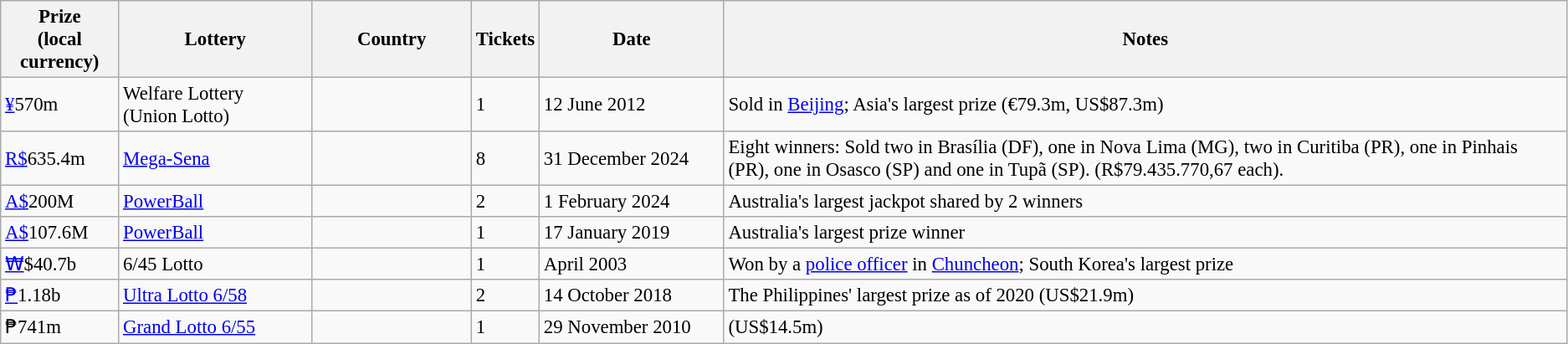<table class="wikitable" style="font-size: 95%;">
<tr>
<th>Prize<br>(local currency)</th>
<th>Lottery</th>
<th style="width:120px;">Country</th>
<th>Tickets</th>
<th style="width:140px;">Date</th>
<th>Notes</th>
</tr>
<tr>
<td><a href='#'>¥</a>570m</td>
<td>Welfare Lottery (Union Lotto)</td>
<td></td>
<td>1</td>
<td>12 June 2012</td>
<td>Sold in <a href='#'>Beijing</a>; Asia's largest prize (€79.3m, US$87.3m)</td>
</tr>
<tr>
<td><a href='#'>R$</a>635.4m</td>
<td><a href='#'>Mega-Sena</a></td>
<td></td>
<td>8</td>
<td>31 December 2024</td>
<td>Eight winners: Sold two in Brasília (DF), one in Nova Lima (MG), two in Curitiba (PR), one in Pinhais (PR), one in Osasco (SP) and one in Tupã (SP). (R$79.435.770,67 each).</td>
</tr>
<tr>
<td><a href='#'>A$</a>200M</td>
<td><a href='#'>PowerBall</a></td>
<td></td>
<td>2</td>
<td>1 February 2024</td>
<td>Australia's largest jackpot shared by 2 winners</td>
</tr>
<tr>
<td><a href='#'>A$</a>107.6M</td>
<td><a href='#'>PowerBall</a></td>
<td></td>
<td>1</td>
<td>17 January 2019</td>
<td>Australia's largest prize winner</td>
</tr>
<tr>
<td><a href='#'>₩</a>$40.7b</td>
<td>6/45 Lotto</td>
<td></td>
<td>1</td>
<td>April 2003</td>
<td>Won by a <a href='#'>police officer</a> in <a href='#'>Chuncheon</a>; South Korea's largest prize</td>
</tr>
<tr>
<td><a href='#'>₱</a>1.18b</td>
<td><a href='#'>Ultra Lotto 6/58</a></td>
<td></td>
<td>2</td>
<td>14 October 2018</td>
<td>The Philippines' largest prize as of 2020 (US$21.9m)</td>
</tr>
<tr>
<td>₱741m</td>
<td><a href='#'>Grand Lotto 6/55</a></td>
<td></td>
<td>1</td>
<td>29 November 2010</td>
<td>(US$14.5m)</td>
</tr>
</table>
